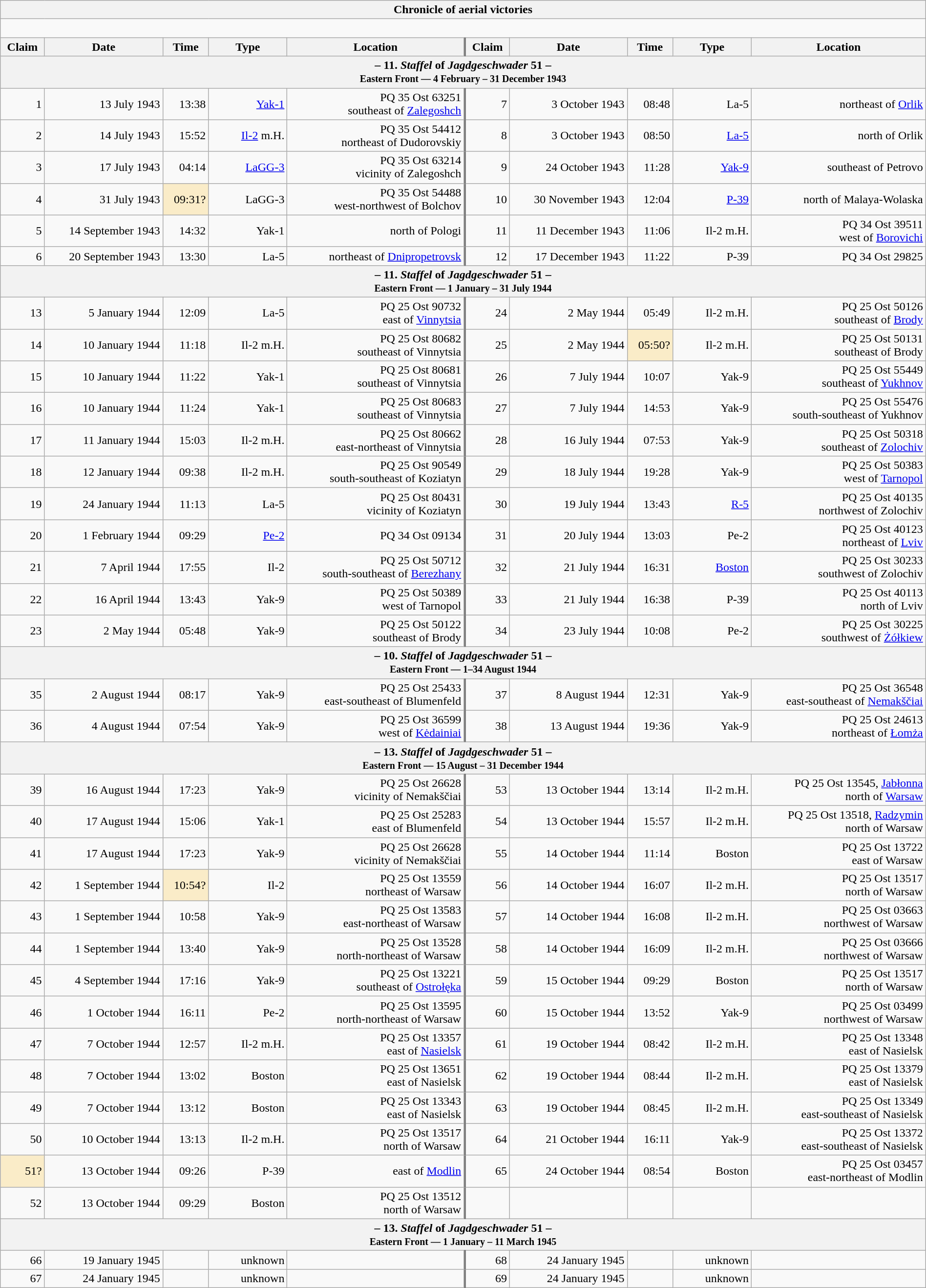<table class="wikitable plainrowheaders collapsible" style="margin-left: auto; margin-right: auto; border: none; text-align:right; width: 100%;">
<tr>
<th colspan="10">Chronicle of aerial victories</th>
</tr>
<tr>
<td colspan="10" style="text-align: left;"><br></td>
</tr>
<tr>
<th scope="col">Claim</th>
<th scope="col">Date</th>
<th scope="col">Time</th>
<th scope="col" width="100px">Type</th>
<th scope="col">Location</th>
<th scope="col" style="border-left: 3px solid gray;">Claim</th>
<th scope="col">Date</th>
<th scope="col">Time</th>
<th scope="col" width="100px">Type</th>
<th scope="col">Location</th>
</tr>
<tr>
<th colspan="10">– 11. <em>Staffel</em> of <em>Jagdgeschwader</em> 51 –<br><small>Eastern Front — 4 February – 31 December 1943</small></th>
</tr>
<tr>
<td>1</td>
<td>13 July 1943</td>
<td>13:38</td>
<td><a href='#'>Yak-1</a></td>
<td>PQ 35 Ost 63251<br> southeast of <a href='#'>Zalegoshch</a></td>
<td style="border-left: 3px solid grey;">7</td>
<td>3 October 1943</td>
<td>08:48</td>
<td>La-5</td>
<td>northeast of <a href='#'>Orlik</a></td>
</tr>
<tr>
<td>2</td>
<td>14 July 1943</td>
<td>15:52</td>
<td><a href='#'>Il-2</a> m.H.</td>
<td>PQ 35 Ost 54412<br> northeast of Dudorovskiy</td>
<td style="border-left: 3px solid grey;">8</td>
<td>3 October 1943</td>
<td>08:50</td>
<td><a href='#'>La-5</a></td>
<td>north of Orlik</td>
</tr>
<tr>
<td>3</td>
<td>17 July 1943</td>
<td>04:14</td>
<td><a href='#'>LaGG-3</a></td>
<td>PQ 35 Ost 63214<br>vicinity of Zalegoshch</td>
<td style="border-left: 3px solid grey;">9</td>
<td>24 October 1943</td>
<td>11:28</td>
<td><a href='#'>Yak-9</a></td>
<td>southeast of Petrovo</td>
</tr>
<tr>
<td>4</td>
<td>31 July 1943</td>
<td style="background:#faecc8">09:31?</td>
<td>LaGG-3</td>
<td>PQ 35 Ost 54488<br> west-northwest of Bolchov</td>
<td style="border-left: 3px solid grey;">10</td>
<td>30 November 1943</td>
<td>12:04</td>
<td><a href='#'>P-39</a></td>
<td> north of Malaya-Wolaska</td>
</tr>
<tr>
<td>5</td>
<td>14 September 1943</td>
<td>14:32</td>
<td>Yak-1</td>
<td>north of Pologi</td>
<td style="border-left: 3px solid grey;">11</td>
<td>11 December 1943</td>
<td>11:06</td>
<td>Il-2 m.H.</td>
<td>PQ 34 Ost 39511<br> west of <a href='#'>Borovichi</a></td>
</tr>
<tr>
<td>6</td>
<td>20 September 1943</td>
<td>13:30</td>
<td>La-5</td>
<td>northeast of <a href='#'>Dnipropetrovsk</a></td>
<td style="border-left: 3px solid grey;">12</td>
<td>17 December 1943</td>
<td>11:22</td>
<td>P-39</td>
<td>PQ 34 Ost 29825</td>
</tr>
<tr>
<th colspan="10">– 11. <em>Staffel</em> of <em>Jagdgeschwader</em> 51 –<br><small>Eastern Front — 1 January – 31 July 1944</small></th>
</tr>
<tr>
<td>13</td>
<td>5 January 1944</td>
<td>12:09</td>
<td>La-5</td>
<td>PQ 25 Ost 90732<br> east of <a href='#'>Vinnytsia</a></td>
<td style="border-left: 3px solid grey;">24</td>
<td>2 May 1944</td>
<td>05:49</td>
<td>Il-2 m.H.</td>
<td>PQ 25 Ost 50126<br> southeast of <a href='#'>Brody</a></td>
</tr>
<tr>
<td>14</td>
<td>10 January 1944</td>
<td>11:18</td>
<td>Il-2 m.H.</td>
<td>PQ 25 Ost 80682<br> southeast of Vinnytsia</td>
<td style="border-left: 3px solid grey;">25</td>
<td>2 May 1944</td>
<td style="background:#faecc8">05:50?</td>
<td>Il-2 m.H.</td>
<td>PQ 25 Ost 50131<br> southeast of Brody</td>
</tr>
<tr>
<td>15</td>
<td>10 January 1944</td>
<td>11:22</td>
<td>Yak-1</td>
<td>PQ 25 Ost 80681<br> southeast of Vinnytsia</td>
<td style="border-left: 3px solid grey;">26</td>
<td>7 July 1944</td>
<td>10:07</td>
<td>Yak-9</td>
<td>PQ 25 Ost 55449<br> southeast of <a href='#'>Yukhnov</a></td>
</tr>
<tr>
<td>16</td>
<td>10 January 1944</td>
<td>11:24</td>
<td>Yak-1</td>
<td>PQ 25 Ost 80683<br> southeast of Vinnytsia</td>
<td style="border-left: 3px solid grey;">27</td>
<td>7 July 1944</td>
<td>14:53</td>
<td>Yak-9</td>
<td>PQ 25 Ost 55476<br> south-southeast of Yukhnov</td>
</tr>
<tr>
<td>17</td>
<td>11 January 1944</td>
<td>15:03</td>
<td>Il-2 m.H.</td>
<td>PQ 25 Ost 80662<br> east-northeast of Vinnytsia</td>
<td style="border-left: 3px solid grey;">28</td>
<td>16 July 1944</td>
<td>07:53</td>
<td>Yak-9</td>
<td>PQ 25 Ost 50318<br> southeast of <a href='#'>Zolochiv</a></td>
</tr>
<tr>
<td>18</td>
<td>12 January 1944</td>
<td>09:38</td>
<td>Il-2 m.H.</td>
<td>PQ 25 Ost 90549<br> south-southeast of Koziatyn</td>
<td style="border-left: 3px solid grey;">29</td>
<td>18 July 1944</td>
<td>19:28</td>
<td>Yak-9</td>
<td>PQ 25 Ost 50383<br> west of <a href='#'>Tarnopol</a></td>
</tr>
<tr>
<td>19</td>
<td>24 January 1944</td>
<td>11:13</td>
<td>La-5</td>
<td>PQ 25 Ost 80431<br>vicinity of Koziatyn</td>
<td style="border-left: 3px solid grey;">30</td>
<td>19 July 1944</td>
<td>13:43</td>
<td><a href='#'>R-5</a></td>
<td>PQ 25 Ost 40135<br> northwest of Zolochiv</td>
</tr>
<tr>
<td>20</td>
<td>1 February 1944</td>
<td>09:29</td>
<td><a href='#'>Pe-2</a></td>
<td>PQ 34 Ost 09134</td>
<td style="border-left: 3px solid grey;">31</td>
<td>20 July 1944</td>
<td>13:03</td>
<td>Pe-2</td>
<td>PQ 25 Ost 40123<br> northeast of <a href='#'>Lviv</a></td>
</tr>
<tr>
<td>21</td>
<td>7 April 1944</td>
<td>17:55</td>
<td>Il-2</td>
<td>PQ 25 Ost 50712<br> south-southeast of <a href='#'>Berezhany</a></td>
<td style="border-left: 3px solid grey;">32</td>
<td>21 July 1944</td>
<td>16:31</td>
<td><a href='#'>Boston</a></td>
<td>PQ 25 Ost 30233<br> southwest of Zolochiv</td>
</tr>
<tr>
<td>22</td>
<td>16 April 1944</td>
<td>13:43</td>
<td>Yak-9</td>
<td>PQ 25 Ost 50389<br> west of Tarnopol</td>
<td style="border-left: 3px solid grey;">33</td>
<td>21 July 1944</td>
<td>16:38</td>
<td>P-39</td>
<td>PQ 25 Ost 40113<br> north of Lviv</td>
</tr>
<tr>
<td>23</td>
<td>2 May 1944</td>
<td>05:48</td>
<td>Yak-9</td>
<td>PQ 25 Ost 50122<br> southeast of Brody</td>
<td style="border-left: 3px solid grey;">34</td>
<td>23 July 1944</td>
<td>10:08</td>
<td>Pe-2</td>
<td>PQ 25 Ost 30225<br> southwest of <a href='#'>Żółkiew</a></td>
</tr>
<tr>
<th colspan="10">– 10. <em>Staffel</em> of <em>Jagdgeschwader</em> 51 –<br><small>Eastern Front — 1–34 August 1944</small></th>
</tr>
<tr>
<td>35</td>
<td>2 August 1944</td>
<td>08:17</td>
<td>Yak-9</td>
<td>PQ 25 Ost 25433<br> east-southeast of Blumenfeld</td>
<td style="border-left: 3px solid grey;">37</td>
<td>8 August 1944</td>
<td>12:31</td>
<td>Yak-9</td>
<td>PQ 25 Ost 36548<br> east-southeast of <a href='#'>Nemakščiai</a></td>
</tr>
<tr>
<td>36</td>
<td>4 August 1944</td>
<td>07:54</td>
<td>Yak-9</td>
<td>PQ 25 Ost 36599<br> west of <a href='#'>Kėdainiai</a></td>
<td style="border-left: 3px solid grey;">38</td>
<td>13 August 1944</td>
<td>19:36</td>
<td>Yak-9</td>
<td>PQ 25 Ost 24613<br> northeast of <a href='#'>Łomża</a></td>
</tr>
<tr>
<th colspan="10">– 13. <em>Staffel</em> of <em>Jagdgeschwader</em> 51 –<br><small>Eastern Front — 15 August – 31 December 1944</small></th>
</tr>
<tr>
<td>39</td>
<td>16 August 1944</td>
<td>17:23</td>
<td>Yak-9</td>
<td>PQ 25 Ost 26628<br>vicinity of Nemakščiai</td>
<td style="border-left: 3px solid grey;">53</td>
<td>13 October 1944</td>
<td>13:14</td>
<td>Il-2 m.H.</td>
<td>PQ 25 Ost 13545, <a href='#'>Jabłonna</a><br> north of <a href='#'>Warsaw</a></td>
</tr>
<tr>
<td>40</td>
<td>17 August 1944</td>
<td>15:06</td>
<td>Yak-1</td>
<td>PQ 25 Ost 25283<br> east of Blumenfeld</td>
<td style="border-left: 3px solid grey;">54</td>
<td>13 October 1944</td>
<td>15:57</td>
<td>Il-2 m.H.</td>
<td>PQ 25 Ost 13518, <a href='#'>Radzymin</a><br> north of Warsaw</td>
</tr>
<tr>
<td>41</td>
<td>17 August 1944</td>
<td>17:23</td>
<td>Yak-9</td>
<td>PQ 25 Ost 26628<br>vicinity of Nemakščiai</td>
<td style="border-left: 3px solid grey;">55</td>
<td>14 October 1944</td>
<td>11:14</td>
<td>Boston</td>
<td>PQ 25 Ost 13722<br> east of Warsaw</td>
</tr>
<tr>
<td>42</td>
<td>1 September 1944</td>
<td style="background:#faecc8">10:54?</td>
<td>Il-2</td>
<td>PQ 25 Ost 13559<br> northeast of Warsaw</td>
<td style="border-left: 3px solid grey;">56</td>
<td>14 October 1944</td>
<td>16:07</td>
<td>Il-2 m.H.</td>
<td>PQ 25 Ost 13517<br> north of Warsaw</td>
</tr>
<tr>
<td>43</td>
<td>1 September 1944</td>
<td>10:58</td>
<td>Yak-9</td>
<td>PQ 25 Ost 13583<br> east-northeast of Warsaw</td>
<td style="border-left: 3px solid grey;">57</td>
<td>14 October 1944</td>
<td>16:08</td>
<td>Il-2 m.H.</td>
<td>PQ 25 Ost 03663<br> northwest of Warsaw</td>
</tr>
<tr>
<td>44</td>
<td>1 September 1944</td>
<td>13:40</td>
<td>Yak-9</td>
<td>PQ 25 Ost 13528<br> north-northeast of Warsaw</td>
<td style="border-left: 3px solid grey;">58</td>
<td>14 October 1944</td>
<td>16:09</td>
<td>Il-2 m.H.</td>
<td>PQ 25 Ost 03666<br> northwest of Warsaw</td>
</tr>
<tr>
<td>45</td>
<td>4 September 1944</td>
<td>17:16</td>
<td>Yak-9</td>
<td>PQ 25 Ost 13221<br> southeast of <a href='#'>Ostrołęka</a></td>
<td style="border-left: 3px solid grey;">59</td>
<td>15 October 1944</td>
<td>09:29</td>
<td>Boston</td>
<td>PQ 25 Ost 13517<br> north of Warsaw</td>
</tr>
<tr>
<td>46</td>
<td>1 October 1944</td>
<td>16:11</td>
<td>Pe-2</td>
<td>PQ 25 Ost 13595<br> north-northeast of Warsaw</td>
<td style="border-left: 3px solid grey;">60</td>
<td>15 October 1944</td>
<td>13:52</td>
<td>Yak-9</td>
<td>PQ 25 Ost 03499<br> northwest of Warsaw</td>
</tr>
<tr>
<td>47</td>
<td>7 October 1944</td>
<td>12:57</td>
<td>Il-2 m.H.</td>
<td>PQ 25 Ost 13357<br> east of <a href='#'>Nasielsk</a></td>
<td style="border-left: 3px solid grey;">61</td>
<td>19 October 1944</td>
<td>08:42</td>
<td>Il-2 m.H.</td>
<td>PQ 25 Ost 13348<br> east of Nasielsk</td>
</tr>
<tr>
<td>48</td>
<td>7 October 1944</td>
<td>13:02</td>
<td>Boston</td>
<td>PQ 25 Ost 13651<br> east of Nasielsk</td>
<td style="border-left: 3px solid grey;">62</td>
<td>19 October 1944</td>
<td>08:44</td>
<td>Il-2 m.H.</td>
<td>PQ 25 Ost 13379<br> east of Nasielsk</td>
</tr>
<tr>
<td>49</td>
<td>7 October 1944</td>
<td>13:12</td>
<td>Boston</td>
<td>PQ 25 Ost 13343<br> east of Nasielsk</td>
<td style="border-left: 3px solid grey;">63</td>
<td>19 October 1944</td>
<td>08:45</td>
<td>Il-2 m.H.</td>
<td>PQ 25 Ost 13349<br> east-southeast of Nasielsk</td>
</tr>
<tr>
<td>50</td>
<td>10 October 1944</td>
<td>13:13</td>
<td>Il-2 m.H.</td>
<td>PQ 25 Ost 13517<br> north of Warsaw</td>
<td style="border-left: 3px solid grey;">64</td>
<td>21 October 1944</td>
<td>16:11</td>
<td>Yak-9</td>
<td>PQ 25 Ost 13372<br> east-southeast of Nasielsk</td>
</tr>
<tr>
<td style="background:#faecc8">51?</td>
<td>13 October 1944</td>
<td>09:26</td>
<td>P-39</td>
<td> east of <a href='#'>Modlin</a></td>
<td style="border-left: 3px solid grey;">65</td>
<td>24 October 1944</td>
<td>08:54</td>
<td>Boston</td>
<td>PQ 25 Ost 03457<br> east-northeast of Modlin</td>
</tr>
<tr>
<td>52</td>
<td>13 October 1944</td>
<td>09:29</td>
<td>Boston</td>
<td>PQ 25 Ost 13512<br> north of Warsaw</td>
<td style="border-left: 3px solid grey;"></td>
<td></td>
<td></td>
<td></td>
<td></td>
</tr>
<tr>
<th colspan="10">– 13. <em>Staffel</em> of <em>Jagdgeschwader</em> 51 –<br><small>Eastern Front — 1 January – 11 March 1945</small></th>
</tr>
<tr>
<td>66</td>
<td>19 January 1945</td>
<td></td>
<td>unknown</td>
<td></td>
<td style="border-left: 3px solid grey;">68</td>
<td>24 January 1945</td>
<td></td>
<td>unknown</td>
<td></td>
</tr>
<tr>
<td>67</td>
<td>24 January 1945</td>
<td></td>
<td>unknown</td>
<td></td>
<td style="border-left: 3px solid grey;">69</td>
<td>24 January 1945</td>
<td></td>
<td>unknown</td>
<td></td>
</tr>
</table>
